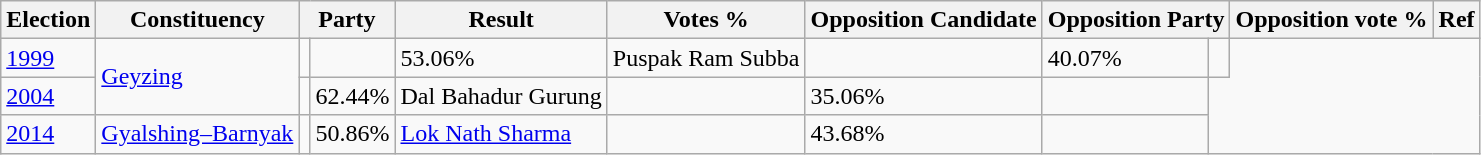<table class="wikitable sortable">
<tr>
<th>Election</th>
<th>Constituency</th>
<th colspan="2">Party</th>
<th>Result</th>
<th>Votes %</th>
<th>Opposition Candidate</th>
<th colspan="2">Opposition Party</th>
<th>Opposition vote %</th>
<th>Ref</th>
</tr>
<tr>
<td><a href='#'>1999</a></td>
<td rowspan=2><a href='#'>Geyzing</a></td>
<td></td>
<td></td>
<td>53.06%</td>
<td>Puspak Ram Subba</td>
<td></td>
<td>40.07%</td>
<td></td>
</tr>
<tr>
<td><a href='#'>2004</a></td>
<td></td>
<td>62.44%</td>
<td>Dal Bahadur Gurung</td>
<td></td>
<td>35.06%</td>
<td></td>
</tr>
<tr>
<td><a href='#'>2014</a></td>
<td><a href='#'>Gyalshing–Barnyak</a></td>
<td></td>
<td>50.86%</td>
<td><a href='#'>Lok Nath Sharma</a></td>
<td></td>
<td>43.68%</td>
<td></td>
</tr>
</table>
